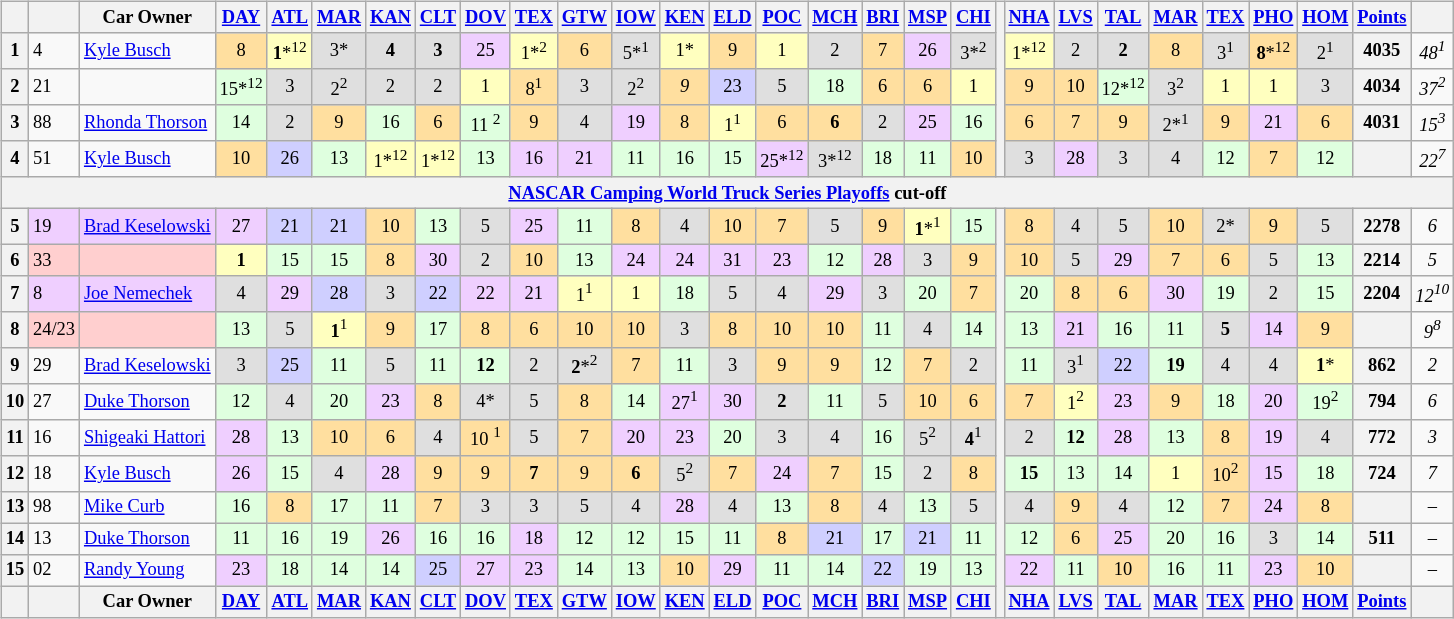<table>
<tr>
<td valign="top"><br><table class="wikitable" style="font-size:77%; text-align:center;">
<tr valign="top">
<th valign="middle"></th>
<th valign="middle"></th>
<th valign="middle">Car Owner</th>
<th><a href='#'>DAY</a></th>
<th><a href='#'>ATL</a></th>
<th><a href='#'>MAR</a></th>
<th><a href='#'>KAN</a></th>
<th><a href='#'>CLT</a></th>
<th><a href='#'>DOV</a></th>
<th><a href='#'>TEX</a></th>
<th><a href='#'>GTW</a></th>
<th><a href='#'>IOW</a></th>
<th><a href='#'>KEN</a></th>
<th><a href='#'>ELD</a></th>
<th><a href='#'>POC</a></th>
<th><a href='#'>MCH</a></th>
<th><a href='#'>BRI</a></th>
<th><a href='#'>MSP</a></th>
<th><a href='#'>CHI</a></th>
<th rowspan=5></th>
<th><a href='#'>NHA</a></th>
<th><a href='#'>LVS</a></th>
<th><a href='#'>TAL</a></th>
<th><a href='#'>MAR</a></th>
<th><a href='#'>TEX</a></th>
<th><a href='#'>PHO</a></th>
<th><a href='#'>HOM</a></th>
<th valign="middle"><a href='#'>Points</a></th>
<th valign="middle"></th>
</tr>
<tr>
<th>1</th>
<td align="left">4</td>
<td align="left"><a href='#'>Kyle Busch</a></td>
<td style="background:#ffdf9f">8</td>
<td style="background:#ffffbf"><strong>1</strong>*<sup>12</sup></td>
<td style="background:#dfdfdf">3*</td>
<td style="background:#dfdfdf"><strong>4</strong></td>
<td style="background:#dfdfdf"><strong>3</strong></td>
<td style="background:#efcfff">25</td>
<td style="background:#ffffbf">1*<sup>2</sup></td>
<td style="background:#ffdf9f">6</td>
<td style="background:#dfdfdf">5*<sup>1</sup></td>
<td style="background:#ffffbf">1*</td>
<td style="background:#ffdf9f">9</td>
<td style="background:#ffffbf">1</td>
<td style="background:#dfdfdf">2</td>
<td style="background:#ffdf9f">7</td>
<td style="background:#efcfff">26</td>
<td style="background:#dfdfdf">3*<sup>2</sup></td>
<td style="background:#ffffbf">1*<sup>12</sup></td>
<td style="background:#dfdfdf">2</td>
<td style="background:#dfdfdf"><strong>2</strong></td>
<td style="background:#ffdf9f">8</td>
<td style="background:#dfdfdf">3<sup>1</sup></td>
<td style="background:#ffdf9f"><strong>8</strong>*<sup>12</sup></td>
<td style="background:#dfdfdf">2<sup>1</sup></td>
<th>4035</th>
<td><em>48<sup>1</sup></em></td>
</tr>
<tr>
<th>2</th>
<td align="left">21</td>
<td align="left"></td>
<td style="background:#dfffdf">15*<sup>12</sup></td>
<td style="background:#dfdfdf">3</td>
<td style="background:#dfdfdf">2<sup>2</sup></td>
<td style="background:#dfdfdf">2</td>
<td style="background:#dfdfdf">2</td>
<td style="background:#ffffbf">1</td>
<td style="background:#ffdf9f">8<sup>1</sup></td>
<td style="background:#dfdfdf">3</td>
<td style="background:#dfdfdf">2<sup>2</sup></td>
<td style="background:#ffdf9f"><em>9</em></td>
<td style="background:#cfcfff">23</td>
<td style="background:#dfdfdf">5</td>
<td style="background:#dfffdf">18</td>
<td style="background:#ffdf9f">6</td>
<td style="background:#ffdf9f">6</td>
<td style="background:#ffffbf">1</td>
<td style="background:#ffdf9f">9</td>
<td style="background:#ffdf9f">10</td>
<td style="background:#dfffdf">12*<sup>12</sup></td>
<td style="background:#dfdfdf">3<sup>2</sup></td>
<td style="background:#ffffbf">1</td>
<td style="background:#ffffbf">1</td>
<td style="background:#dfdfdf">3</td>
<th>4034</th>
<td><em>37<sup>2</sup></em></td>
</tr>
<tr>
<th>3</th>
<td align="left">88</td>
<td align="left"><a href='#'>Rhonda Thorson</a></td>
<td style="background:#dfffdf">14</td>
<td style="background:#dfdfdf">2</td>
<td style="background:#ffdf9f">9</td>
<td style="background:#dfffdf">16</td>
<td style="background:#ffdf9f">6</td>
<td style="background:#dfffdf">11 <sup>2</sup></td>
<td style="background:#ffdf9f">9</td>
<td style="background:#dfdfdf">4</td>
<td style="background:#efcfff">19</td>
<td style="background:#ffdf9f">8</td>
<td style="background:#ffffbf">1<sup>1</sup></td>
<td style="background:#ffdf9f">6</td>
<td style="background:#ffdf9f"><strong>6</strong></td>
<td style="background:#dfdfdf">2</td>
<td style="background:#efcfff">25</td>
<td style="background:#dfffdf">16</td>
<td style="background:#ffdf9f">6</td>
<td style="background:#ffdf9f">7</td>
<td style="background:#ffdf9f">9</td>
<td style="background:#dfdfdf">2*<sup>1</sup></td>
<td style="background:#ffdf9f">9</td>
<td style="background:#efcfff">21</td>
<td style="background:#ffdf9f">6</td>
<th>4031</th>
<td><em>15<sup>3</sup></em></td>
</tr>
<tr>
<th>4</th>
<td align="left">51</td>
<td align="left"><a href='#'>Kyle Busch</a></td>
<td style="background:#ffdf9f">10</td>
<td style="background:#cfcfff">26</td>
<td style="background:#dfffdf">13</td>
<td style="background:#ffffbf">1*<sup>12</sup></td>
<td style="background:#ffffbf">1*<sup>12</sup></td>
<td style="background:#dfffdf">13</td>
<td style="background:#efcfff">16</td>
<td style="background:#efcfff">21</td>
<td style="background:#dfffdf">11</td>
<td style="background:#dfffdf">16</td>
<td style="background:#dfffdf">15</td>
<td style="background:#efcfff">25*<sup>12</sup></td>
<td style="background:#dfdfdf">3*<sup>12</sup></td>
<td style="background:#dfffdf">18</td>
<td style="background:#dfffdf">11</td>
<td style="background:#ffdf9f">10</td>
<td style="background:#dfdfdf">3</td>
<td style="background:#efcfff">28</td>
<td style="background:#dfdfdf">3</td>
<td style="background:#dfdfdf">4</td>
<td style="background:#dfffdf">12</td>
<td style="background:#ffdf9f">7</td>
<td style="background:#dfffdf">12</td>
<th></th>
<td><em>22<sup>7</sup></em></td>
</tr>
<tr>
<th colspan="36"><a href='#'>NASCAR Camping World Truck Series Playoffs</a> cut-off</th>
</tr>
<tr>
<th>5</th>
<td style="background:#efcfff" align="left">19</td>
<td style="background:#efcfff" align="left"><a href='#'>Brad Keselowski</a></td>
<td style="background:#efcfff">27</td>
<td style="background:#cfcfff">21</td>
<td style="background:#cfcfff">21</td>
<td style="background:#ffdf9f">10</td>
<td style="background:#dfffdf">13</td>
<td style="background:#dfdfdf">5</td>
<td style="background:#efcfff">25</td>
<td style="background:#dfffdf">11</td>
<td style="background:#ffdf9f">8</td>
<td style="background:#dfdfdf">4</td>
<td style="background:#ffdf9f">10</td>
<td style="background:#ffdf9f">7</td>
<td style="background:#dfdfdf">5</td>
<td style="background:#ffdf9f">9</td>
<td style="background:#ffffbf"><strong>1</strong>*<sup>1</sup></td>
<td style="background:#dfffdf">15</td>
<th rowspan=12></th>
<td style="background:#ffdf9f">8</td>
<td style="background:#dfdfdf">4</td>
<td style="background:#dfdfdf">5</td>
<td style="background:#ffdf9f">10</td>
<td style="background:#dfdfdf">2*</td>
<td style="background:#ffdf9f">9</td>
<td style="background:#dfdfdf">5</td>
<th>2278</th>
<td><em>6</em></td>
</tr>
<tr>
<th>6</th>
<td align="left" style="background:#ffcfcf;">33</td>
<td align="left" style="background:#ffcfcf;"></td>
<td style="background:#ffffbf"><strong>1</strong></td>
<td style="background:#dfffdf">15</td>
<td style="background:#dfffdf">15</td>
<td style="background:#ffdf9f">8</td>
<td style="background:#efcfff">30</td>
<td style="background:#dfdfdf">2</td>
<td style="background:#ffdf9f">10</td>
<td style="background:#dfffdf">13</td>
<td style="background:#efcfff">24</td>
<td style="background:#efcfff">24</td>
<td style="background:#efcfff">31</td>
<td style="background:#efcfff">23</td>
<td style="background:#dfffdf">12</td>
<td style="background:#efcfff">28</td>
<td style="background:#dfdfdf">3</td>
<td style="background:#ffdf9f">9</td>
<td style="background:#ffdf9f">10</td>
<td style="background:#dfdfdf">5</td>
<td style="background:#efcfff">29</td>
<td style="background:#ffdf9f">7</td>
<td style="background:#ffdf9f">6</td>
<td style="background:#dfdfdf">5</td>
<td style="background:#dfffdf">13</td>
<th>2214</th>
<td><em>5</em></td>
</tr>
<tr>
<th>7</th>
<td style="background:#efcfff" align="left">8</td>
<td style="background:#efcfff" align="left"><a href='#'>Joe Nemechek</a></td>
<td style="background:#dfdfdf">4</td>
<td style="background:#efcfff">29</td>
<td style="background:#cfcfff">28</td>
<td style="background:#dfdfdf">3</td>
<td style="background:#cfcfff">22</td>
<td style="background:#efcfff">22</td>
<td style="background:#efcfff">21</td>
<td style="background:#ffffbf">1<sup>1</sup></td>
<td style="background:#ffffbf">1</td>
<td style="background:#dfffdf">18</td>
<td style="background:#dfdfdf">5</td>
<td style="background:#dfdfdf">4</td>
<td style="background:#efcfff">29</td>
<td style="background:#dfdfdf">3</td>
<td style="background:#dfffdf">20</td>
<td style="background:#ffdf9f">7</td>
<td style="background:#dfffdf">20</td>
<td style="background:#ffdf9f">8</td>
<td style="background:#ffdf9f">6</td>
<td style="background:#efcfff">30</td>
<td style="background:#dfffdf">19</td>
<td style="background:#dfdfdf">2</td>
<td style="background:#dfffdf">15</td>
<th>2204</th>
<td><em>12<sup>10</sup></em></td>
</tr>
<tr>
<th>8</th>
<td align="left" style="background:#ffcfcf;">24/23</td>
<td align="left" style="background:#ffcfcf;"></td>
<td style="background:#dfffdf">13</td>
<td style="background:#dfdfdf">5</td>
<td style="background:#ffffbf"><strong>1</strong><sup>1</sup></td>
<td style="background:#ffdf9f">9</td>
<td style="background:#dfffdf">17</td>
<td style="background:#ffdf9f">8</td>
<td style="background:#ffdf9f">6</td>
<td style="background:#ffdf9f">10</td>
<td style="background:#ffdf9f">10</td>
<td style="background:#dfdfdf">3</td>
<td style="background:#ffdf9f">8</td>
<td style="background:#ffdf9f">10</td>
<td style="background:#ffdf9f">10</td>
<td style="background:#dfffdf">11</td>
<td style="background:#dfdfdf">4</td>
<td style="background:#dfffdf">14</td>
<td style="background:#dfffdf">13</td>
<td style="background:#efcfff">21</td>
<td style="background:#dfffdf">16</td>
<td style="background:#dfffdf">11</td>
<td style="background:#dfdfdf"><strong>5</strong></td>
<td style="background:#efcfff">14</td>
<td style="background:#ffdf9f">9</td>
<th></th>
<td><em>9<sup>8</sup></em></td>
</tr>
<tr>
<th>9</th>
<td align="left">29</td>
<td align="left"><a href='#'>Brad Keselowski</a></td>
<td style="background:#dfdfdf">3</td>
<td style="background:#cfcfff">25</td>
<td style="background:#dfffdf">11</td>
<td style="background:#dfdfdf">5</td>
<td style="background:#dfffdf">11</td>
<td style="background:#dfffdf"><strong>12</strong></td>
<td style="background:#dfdfdf">2</td>
<td style="background:#dfdfdf"><strong>2</strong>*<sup>2</sup></td>
<td style="background:#ffdf9f">7</td>
<td style="background:#dfffdf">11</td>
<td style="background:#dfdfdf">3</td>
<td style="background:#ffdf9f">9</td>
<td style="background:#ffdf9f">9</td>
<td style="background:#dfffdf">12</td>
<td style="background:#ffdf9f">7</td>
<td style="background:#dfdfdf">2</td>
<td style="background:#dfffdf">11</td>
<td style="background:#dfdfdf">3<sup>1</sup></td>
<td style="background:#cfcfff">22</td>
<td style="background:#dfffdf"><strong>19</strong></td>
<td style="background:#dfdfdf">4</td>
<td style="background:#dfdfdf">4</td>
<td style="background:#ffffbf"><strong>1</strong>*</td>
<th>862</th>
<td><em>2</em></td>
</tr>
<tr>
<th>10</th>
<td align="left">27</td>
<td align="left"><a href='#'>Duke Thorson</a></td>
<td style="background:#dfffdf">12</td>
<td style="background:#dfdfdf">4</td>
<td style="background:#dfffdf">20</td>
<td style="background:#efcfff">23</td>
<td style="background:#ffdf9f">8</td>
<td style="background:#dfdfdf">4*</td>
<td style="background:#dfdfdf">5</td>
<td style="background:#ffdf9f">8</td>
<td style="background:#dfffdf">14</td>
<td style="background:#efcfff">27<sup>1</sup></td>
<td style="background:#efcfff">30</td>
<td style="background:#dfdfdf"><strong>2</strong></td>
<td style="background:#dfffdf">11</td>
<td style="background:#dfdfdf">5</td>
<td style="background:#ffdf9f">10</td>
<td style="background:#ffdf9f">6</td>
<td style="background:#ffdf9f">7</td>
<td style="background:#ffffbf">1<sup>2</sup></td>
<td style="background:#efcfff">23</td>
<td style="background:#ffdf9f">9</td>
<td style="background:#dfffdf">18</td>
<td style="background:#efcfff">20</td>
<td style="background:#dfffdf">19<sup>2</sup></td>
<th>794</th>
<td><em>6</em></td>
</tr>
<tr>
<th>11</th>
<td align="left">16</td>
<td align="left"><a href='#'>Shigeaki Hattori</a></td>
<td style="background:#efcfff">28</td>
<td style="background:#dfffdf">13</td>
<td style="background:#ffdf9f">10</td>
<td style="background:#ffdf9f">6</td>
<td style="background:#dfdfdf">4</td>
<td style="background:#ffdf9f">10 <sup>1</sup></td>
<td style="background:#dfdfdf">5</td>
<td style="background:#ffdf9f">7</td>
<td style="background:#efcfff">20</td>
<td style="background:#efcfff">23</td>
<td style="background:#dfffdf">20</td>
<td style="background:#dfdfdf">3</td>
<td style="background:#dfdfdf">4</td>
<td style="background:#dfffdf">16</td>
<td style="background:#dfdfdf">5<sup>2</sup></td>
<td style="background:#dfdfdf"><strong>4</strong><sup>1</sup></td>
<td style="background:#dfdfdf">2</td>
<td style="background:#dfffdf"><strong>12</strong></td>
<td style="background:#efcfff">28</td>
<td style="background:#dfffdf">13</td>
<td style="background:#ffdf9f">8</td>
<td style="background:#efcfff">19</td>
<td style="background:#dfdfdf">4</td>
<th>772</th>
<td><em>3</em></td>
</tr>
<tr>
<th>12</th>
<td align="left">18</td>
<td align="left"><a href='#'>Kyle Busch</a></td>
<td style="background:#efcfff">26</td>
<td style="background:#dfffdf">15</td>
<td style="background:#dfdfdf">4</td>
<td style="background:#efcfff">28</td>
<td style="background:#ffdf9f">9</td>
<td style="background:#ffdf9f">9</td>
<td style="background:#ffdf9f"><strong>7</strong></td>
<td style="background:#ffdf9f">9</td>
<td style="background:#ffdf9f"><strong>6</strong></td>
<td style="background:#dfdfdf">5<sup>2</sup></td>
<td style="background:#ffdf9f">7</td>
<td style="background:#efcfff">24</td>
<td style="background:#ffdf9f">7</td>
<td style="background:#dfffdf">15</td>
<td style="background:#dfdfdf">2</td>
<td style="background:#ffdf9f">8</td>
<td style="background:#dfffdf"><strong>15</strong></td>
<td style="background:#dfffdf">13</td>
<td style="background:#dfffdf">14</td>
<td style="background:#ffffbf">1</td>
<td style="background:#ffdf9f">10<sup>2</sup></td>
<td style="background:#efcfff">15</td>
<td style="background:#dfffdf">18</td>
<th>724</th>
<td><em>7</em></td>
</tr>
<tr>
<th>13</th>
<td align="left">98</td>
<td align="left"><a href='#'>Mike Curb</a></td>
<td style="background:#dfffdf">16</td>
<td style="background:#ffdf9f">8</td>
<td style="background:#dfffdf">17</td>
<td style="background:#dfffdf">11</td>
<td style="background:#ffdf9f">7</td>
<td style="background:#dfdfdf">3</td>
<td style="background:#dfdfdf">3</td>
<td style="background:#dfdfdf">5</td>
<td style="background:#dfdfdf">4</td>
<td style="background:#efcfff">28</td>
<td style="background:#dfdfdf">4</td>
<td style="background:#dfffdf">13</td>
<td style="background:#ffdf9f">8</td>
<td style="background:#dfdfdf">4</td>
<td style="background:#dfffdf">13</td>
<td style="background:#dfdfdf">5</td>
<td style="background:#dfdfdf">4</td>
<td style="background:#ffdf9f">9</td>
<td style="background:#dfdfdf">4</td>
<td style="background:#dfffdf">12</td>
<td style="background:#ffdf9f">7</td>
<td style="background:#efcfff">24</td>
<td style="background:#ffdf9f">8</td>
<th></th>
<td><em>–</em></td>
</tr>
<tr>
<th>14</th>
<td align="left">13</td>
<td align="left"><a href='#'>Duke Thorson</a></td>
<td style="background:#dfffdf">11</td>
<td style="background:#dfffdf">16</td>
<td style="background:#dfffdf">19</td>
<td style="background:#efcfff">26</td>
<td style="background:#dfffdf">16</td>
<td style="background:#dfffdf">16</td>
<td style="background:#efcfff">18</td>
<td style="background:#dfffdf">12</td>
<td style="background:#dfffdf">12</td>
<td style="background:#dfffdf">15</td>
<td style="background:#dfffdf">11</td>
<td style="background:#ffdf9f">8</td>
<td style="background:#cfcfff">21</td>
<td style="background:#dfffdf">17</td>
<td style="background:#cfcfff">21</td>
<td style="background:#dfffdf">11</td>
<td style="background:#dfffdf">12</td>
<td style="background:#ffdf9f">6</td>
<td style="background:#efcfff">25</td>
<td style="background:#dfffdf">20</td>
<td style="background:#dfffdf">16</td>
<td style="background:#dfdfdf">3</td>
<td style="background:#dfffdf">14</td>
<th>511</th>
<td><em>–</em></td>
</tr>
<tr>
<th>15</th>
<td align="left">02</td>
<td align="left"><a href='#'>Randy Young</a></td>
<td style="background:#efcfff">23</td>
<td style="background:#dfffdf">18</td>
<td style="background:#dfffdf">14</td>
<td style="background:#dfffdf">14</td>
<td style="background:#cfcfff">25</td>
<td style="background:#efcfff">27</td>
<td style="background:#efcfff">23</td>
<td style="background:#dfffdf">14</td>
<td style="background:#dfffdf">13</td>
<td style="background:#ffdf9f">10</td>
<td style="background:#efcfff">29</td>
<td style="background:#dfffdf">11</td>
<td style="background:#dfffdf">14</td>
<td style="background:#cfcfff">22</td>
<td style="background:#dfffdf">19</td>
<td style="background:#dfffdf">13</td>
<td style="background:#efcfff">22</td>
<td style="background:#dfffdf">11</td>
<td style="background:#ffdf9f">10</td>
<td style="background:#dfffdf">16</td>
<td style="background:#dfffdf">11</td>
<td style="background:#efcfff">23</td>
<td style="background:#ffdf9f">10</td>
<th></th>
<td><em>–</em></td>
</tr>
<tr>
<th valign="middle"></th>
<th valign="middle"></th>
<th valign="middle">Car Owner</th>
<th><a href='#'>DAY</a></th>
<th><a href='#'>ATL</a></th>
<th><a href='#'>MAR</a></th>
<th><a href='#'>KAN</a></th>
<th><a href='#'>CLT</a></th>
<th><a href='#'>DOV</a></th>
<th><a href='#'>TEX</a></th>
<th><a href='#'>GTW</a></th>
<th><a href='#'>IOW</a></th>
<th><a href='#'>KEN</a></th>
<th><a href='#'>ELD</a></th>
<th><a href='#'>POC</a></th>
<th><a href='#'>MCH</a></th>
<th><a href='#'>BRI</a></th>
<th><a href='#'>MSP</a></th>
<th><a href='#'>CHI</a></th>
<th><a href='#'>NHA</a></th>
<th><a href='#'>LVS</a></th>
<th><a href='#'>TAL</a></th>
<th><a href='#'>MAR</a></th>
<th><a href='#'>TEX</a></th>
<th><a href='#'>PHO</a></th>
<th><a href='#'>HOM</a></th>
<th valign="middle"><a href='#'>Points</a></th>
<th valign="middle"></th>
</tr>
</table>
</td>
<td valign="top"></td>
</tr>
</table>
